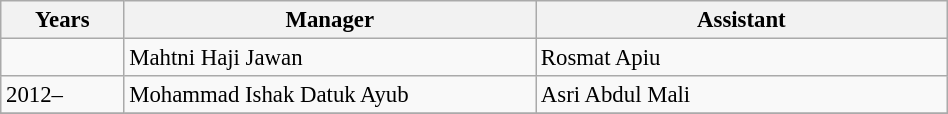<table class="wikitable" style="font-size:95%; width: 50%;">
<tr>
<th width="5%">Years</th>
<th width="20%">Manager</th>
<th width="20%">Assistant</th>
</tr>
<tr>
<td></td>
<td> Mahtni Haji Jawan</td>
<td> Rosmat Apiu</td>
</tr>
<tr>
<td>2012–</td>
<td> Mohammad Ishak Datuk Ayub</td>
<td> Asri Abdul Mali</td>
</tr>
<tr>
</tr>
</table>
